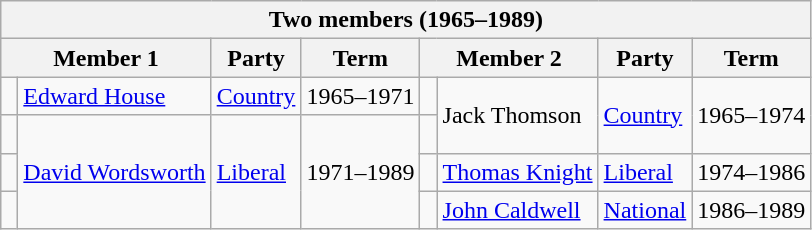<table class="wikitable">
<tr>
<th colspan="8">Two members (1965–1989)</th>
</tr>
<tr>
<th colspan="2">Member 1</th>
<th>Party</th>
<th>Term</th>
<th colspan="2">Member 2</th>
<th>Party</th>
<th>Term</th>
</tr>
<tr>
<td> </td>
<td><a href='#'>Edward House</a></td>
<td><a href='#'>Country</a></td>
<td>1965–1971</td>
<td> </td>
<td rowspan="2">Jack Thomson</td>
<td rowspan="2"><a href='#'>Country</a></td>
<td rowspan="2">1965–1974</td>
</tr>
<tr>
<td> </td>
<td rowspan="3"><a href='#'>David Wordsworth</a></td>
<td rowspan="3"><a href='#'>Liberal</a></td>
<td rowspan="3">1971–1989</td>
<td> </td>
</tr>
<tr>
<td> </td>
<td> </td>
<td><a href='#'>Thomas Knight</a></td>
<td><a href='#'>Liberal</a></td>
<td>1974–1986</td>
</tr>
<tr>
<td> </td>
<td> </td>
<td><a href='#'>John Caldwell</a></td>
<td><a href='#'>National</a></td>
<td>1986–1989</td>
</tr>
</table>
